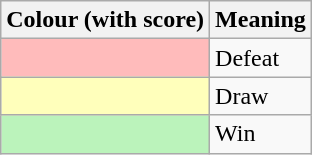<table Class="wikitable">
<tr>
<th scope=col>Colour (with score)</th>
<th scope=col>Meaning</th>
</tr>
<tr>
<td bgcolor=#FFBBBB></td>
<td>Defeat</td>
</tr>
<tr>
<td bgcolor=#FFFFBB></td>
<td>Draw</td>
</tr>
<tr>
<td bgcolor=#BBF3BB></td>
<td>Win</td>
</tr>
</table>
